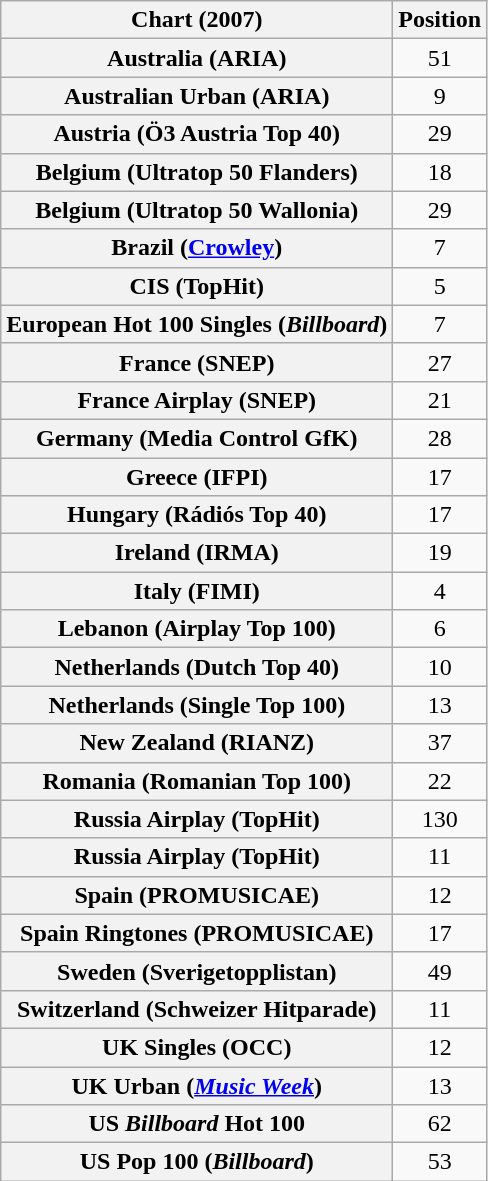<table class="wikitable sortable plainrowheaders" style="text-align:center">
<tr>
<th scope="col">Chart (2007)</th>
<th scope="col">Position</th>
</tr>
<tr>
<th scope="row">Australia (ARIA)</th>
<td>51</td>
</tr>
<tr>
<th scope="row">Australian Urban (ARIA)</th>
<td>9</td>
</tr>
<tr>
<th scope="row">Austria (Ö3 Austria Top 40)</th>
<td>29</td>
</tr>
<tr>
<th scope="row">Belgium (Ultratop 50 Flanders)</th>
<td>18</td>
</tr>
<tr>
<th scope="row">Belgium (Ultratop 50 Wallonia)</th>
<td>29</td>
</tr>
<tr>
<th scope="row">Brazil (<a href='#'>Crowley</a>)</th>
<td>7</td>
</tr>
<tr>
<th scope="row">CIS (TopHit)</th>
<td>5</td>
</tr>
<tr>
<th scope="row">European Hot 100 Singles (<em>Billboard</em>)</th>
<td>7</td>
</tr>
<tr>
<th scope="row">France (SNEP)</th>
<td>27</td>
</tr>
<tr>
<th scope="row">France Airplay (SNEP)</th>
<td>21</td>
</tr>
<tr>
<th scope="row">Germany (Media Control GfK)</th>
<td>28</td>
</tr>
<tr>
<th scope="row">Greece (IFPI)</th>
<td>17</td>
</tr>
<tr>
<th scope="row">Hungary (Rádiós Top 40)</th>
<td>17</td>
</tr>
<tr>
<th scope="row">Ireland (IRMA)</th>
<td>19</td>
</tr>
<tr>
<th scope= "row">Italy (FIMI)</th>
<td>4</td>
</tr>
<tr>
<th scope="row">Lebanon (Airplay Top 100)</th>
<td>6</td>
</tr>
<tr>
<th scope="row">Netherlands (Dutch Top 40)</th>
<td>10</td>
</tr>
<tr>
<th scope="row">Netherlands (Single Top 100)</th>
<td>13</td>
</tr>
<tr>
<th scope="row">New Zealand (RIANZ)</th>
<td>37</td>
</tr>
<tr>
<th scope="row">Romania (Romanian Top 100)</th>
<td>22</td>
</tr>
<tr>
<th scope="row">Russia Airplay (TopHit)</th>
<td>130</td>
</tr>
<tr>
<th scope="row">Russia Airplay (TopHit)<br><em></em></th>
<td>11</td>
</tr>
<tr>
<th scope="row">Spain (PROMUSICAE)</th>
<td>12</td>
</tr>
<tr>
<th scope="row">Spain Ringtones (PROMUSICAE)</th>
<td>17</td>
</tr>
<tr>
<th scope="row">Sweden (Sverigetopplistan)</th>
<td>49</td>
</tr>
<tr>
<th scope="row">Switzerland (Schweizer Hitparade)</th>
<td>11</td>
</tr>
<tr>
<th scope="row">UK Singles (OCC)</th>
<td>12</td>
</tr>
<tr>
<th scope="row">UK Urban (<em><a href='#'>Music Week</a></em>)</th>
<td>13</td>
</tr>
<tr>
<th scope="row">US <em>Billboard</em> Hot 100</th>
<td>62</td>
</tr>
<tr>
<th scope="row">US Pop 100 (<em>Billboard</em>)</th>
<td>53</td>
</tr>
</table>
